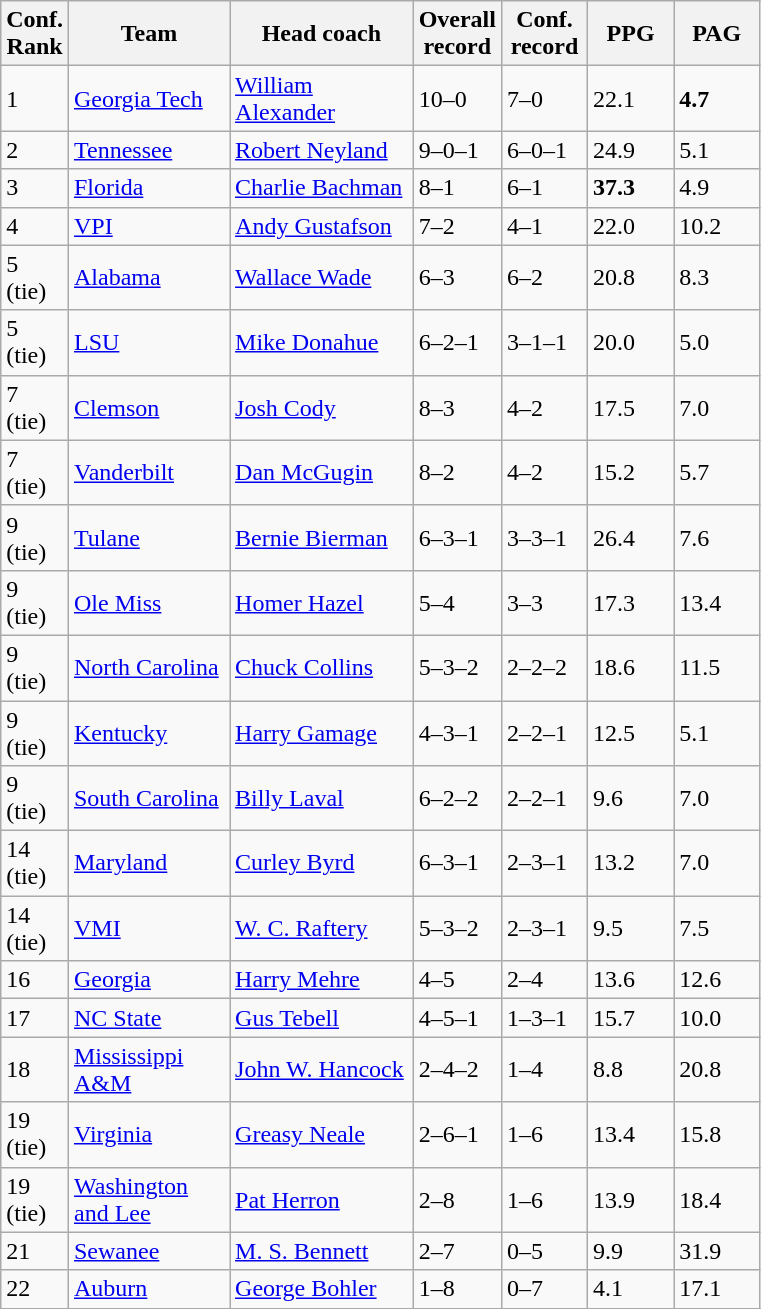<table class="sortable wikitable">
<tr>
<th width="25">Conf. Rank</th>
<th width="100">Team</th>
<th width="115">Head coach</th>
<th width="50">Overall record</th>
<th width="50">Conf. record</th>
<th width="50">PPG</th>
<th width="50">PAG</th>
</tr>
<tr align="left" bgcolor="">
<td>1</td>
<td><a href='#'>Georgia Tech</a></td>
<td><a href='#'>William Alexander</a></td>
<td>10–0</td>
<td>7–0</td>
<td>22.1</td>
<td><strong>4.7</strong></td>
</tr>
<tr align="left" bgcolor="">
<td>2</td>
<td><a href='#'>Tennessee</a></td>
<td><a href='#'>Robert Neyland</a></td>
<td>9–0–1</td>
<td>6–0–1</td>
<td>24.9</td>
<td>5.1</td>
</tr>
<tr align="left" bgcolor="">
<td>3</td>
<td><a href='#'>Florida</a></td>
<td><a href='#'>Charlie Bachman</a></td>
<td>8–1</td>
<td>6–1</td>
<td><strong>37.3</strong></td>
<td>4.9</td>
</tr>
<tr align="left" bgcolor="">
<td>4</td>
<td><a href='#'>VPI</a></td>
<td><a href='#'>Andy Gustafson</a></td>
<td>7–2</td>
<td>4–1</td>
<td>22.0</td>
<td>10.2</td>
</tr>
<tr align="left" bgcolor="">
<td>5 (tie)</td>
<td><a href='#'>Alabama</a></td>
<td><a href='#'>Wallace Wade</a></td>
<td>6–3</td>
<td>6–2</td>
<td>20.8</td>
<td>8.3</td>
</tr>
<tr align="left" bgcolor="">
<td>5 (tie)</td>
<td><a href='#'>LSU</a></td>
<td><a href='#'>Mike Donahue</a></td>
<td>6–2–1</td>
<td>3–1–1</td>
<td>20.0</td>
<td>5.0</td>
</tr>
<tr align="left" bgcolor="">
<td>7 (tie)</td>
<td><a href='#'>Clemson</a></td>
<td><a href='#'>Josh Cody</a></td>
<td>8–3</td>
<td>4–2</td>
<td>17.5</td>
<td>7.0</td>
</tr>
<tr align="left" bgcolor="">
<td>7 (tie)</td>
<td><a href='#'>Vanderbilt</a></td>
<td><a href='#'>Dan McGugin</a></td>
<td>8–2</td>
<td>4–2</td>
<td>15.2</td>
<td>5.7</td>
</tr>
<tr align="left" bgcolor="">
<td>9 (tie)</td>
<td><a href='#'>Tulane</a></td>
<td><a href='#'>Bernie Bierman</a></td>
<td>6–3–1</td>
<td>3–3–1</td>
<td>26.4</td>
<td>7.6</td>
</tr>
<tr align="left" bgcolor="">
<td>9 (tie)</td>
<td><a href='#'>Ole Miss</a></td>
<td><a href='#'>Homer Hazel</a></td>
<td>5–4</td>
<td>3–3</td>
<td>17.3</td>
<td>13.4</td>
</tr>
<tr align="left" bgcolor="">
<td>9 (tie)</td>
<td><a href='#'>North Carolina</a></td>
<td><a href='#'>Chuck Collins</a></td>
<td>5–3–2</td>
<td>2–2–2</td>
<td>18.6</td>
<td>11.5</td>
</tr>
<tr align="left" bgcolor="">
<td>9 (tie)</td>
<td><a href='#'>Kentucky</a></td>
<td><a href='#'>Harry Gamage</a></td>
<td>4–3–1</td>
<td>2–2–1</td>
<td>12.5</td>
<td>5.1</td>
</tr>
<tr align="left" bgcolor="">
<td>9 (tie)</td>
<td><a href='#'>South Carolina</a></td>
<td><a href='#'>Billy Laval</a></td>
<td>6–2–2</td>
<td>2–2–1</td>
<td>9.6</td>
<td>7.0</td>
</tr>
<tr align="left" bgcolor="">
<td>14 (tie)</td>
<td><a href='#'>Maryland</a></td>
<td><a href='#'>Curley Byrd</a></td>
<td>6–3–1</td>
<td>2–3–1</td>
<td>13.2</td>
<td>7.0</td>
</tr>
<tr align="left" bgcolor="">
<td>14 (tie)</td>
<td><a href='#'>VMI</a></td>
<td><a href='#'>W. C. Raftery</a></td>
<td>5–3–2</td>
<td>2–3–1</td>
<td>9.5</td>
<td>7.5</td>
</tr>
<tr align="left" bgcolor="">
<td>16</td>
<td><a href='#'>Georgia</a></td>
<td><a href='#'>Harry Mehre</a></td>
<td>4–5</td>
<td>2–4</td>
<td>13.6</td>
<td>12.6</td>
</tr>
<tr align="left" bgcolor="">
<td>17</td>
<td><a href='#'>NC State</a></td>
<td><a href='#'>Gus Tebell</a></td>
<td>4–5–1</td>
<td>1–3–1</td>
<td>15.7</td>
<td>10.0</td>
</tr>
<tr align="left" bgcolor="">
<td>18</td>
<td><a href='#'>Mississippi A&M</a></td>
<td><a href='#'>John W. Hancock</a></td>
<td>2–4–2</td>
<td>1–4</td>
<td>8.8</td>
<td>20.8</td>
</tr>
<tr align="left" bgcolor="">
<td>19 (tie)</td>
<td><a href='#'>Virginia</a></td>
<td><a href='#'>Greasy Neale</a></td>
<td>2–6–1</td>
<td>1–6</td>
<td>13.4</td>
<td>15.8</td>
</tr>
<tr align="left" bgcolor="">
<td>19 (tie)</td>
<td><a href='#'>Washington and Lee</a></td>
<td><a href='#'>Pat Herron</a></td>
<td>2–8</td>
<td>1–6</td>
<td>13.9</td>
<td>18.4</td>
</tr>
<tr align="left" bgcolor="">
<td>21</td>
<td><a href='#'>Sewanee</a></td>
<td><a href='#'>M. S. Bennett</a></td>
<td>2–7</td>
<td>0–5</td>
<td>9.9</td>
<td>31.9</td>
</tr>
<tr align="left" bgcolor="">
<td>22</td>
<td><a href='#'>Auburn</a></td>
<td><a href='#'>George Bohler</a></td>
<td>1–8</td>
<td>0–7</td>
<td>4.1</td>
<td>17.1</td>
</tr>
<tr align="left" bgcolor="">
</tr>
</table>
